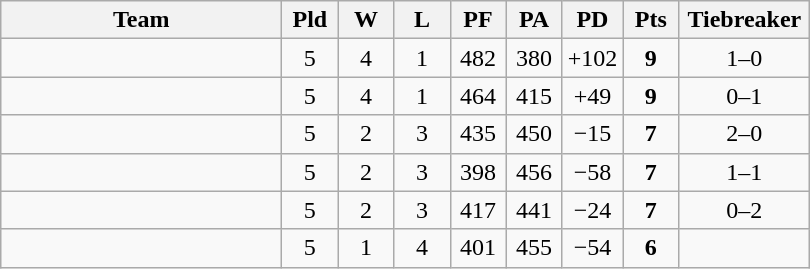<table class=wikitable style="text-align:center">
<tr>
<th width=180>Team</th>
<th width=30>Pld</th>
<th width=30>W</th>
<th width=30>L</th>
<th width=30>PF</th>
<th width=30>PA</th>
<th width=30>PD</th>
<th width=30>Pts</th>
<th width=80>Tiebreaker</th>
</tr>
<tr>
<td align="left"></td>
<td>5</td>
<td>4</td>
<td>1</td>
<td>482</td>
<td>380</td>
<td>+102</td>
<td><strong>9</strong></td>
<td>1–0</td>
</tr>
<tr>
<td align="left"></td>
<td>5</td>
<td>4</td>
<td>1</td>
<td>464</td>
<td>415</td>
<td>+49</td>
<td><strong>9</strong></td>
<td>0–1</td>
</tr>
<tr>
<td align="left"></td>
<td>5</td>
<td>2</td>
<td>3</td>
<td>435</td>
<td>450</td>
<td>−15</td>
<td><strong>7</strong></td>
<td>2–0</td>
</tr>
<tr>
<td align="left"></td>
<td>5</td>
<td>2</td>
<td>3</td>
<td>398</td>
<td>456</td>
<td>−58</td>
<td><strong>7</strong></td>
<td>1–1</td>
</tr>
<tr>
<td align="left"></td>
<td>5</td>
<td>2</td>
<td>3</td>
<td>417</td>
<td>441</td>
<td>−24</td>
<td><strong>7</strong></td>
<td>0–2</td>
</tr>
<tr>
<td align="left"></td>
<td>5</td>
<td>1</td>
<td>4</td>
<td>401</td>
<td>455</td>
<td>−54</td>
<td><strong>6</strong></td>
<td></td>
</tr>
</table>
